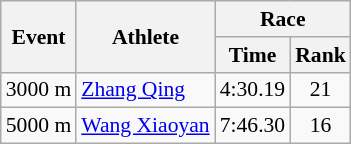<table class="wikitable" border="1" style="font-size:90%">
<tr>
<th rowspan=2>Event</th>
<th rowspan=2>Athlete</th>
<th colspan=2>Race</th>
</tr>
<tr>
<th>Time</th>
<th>Rank</th>
</tr>
<tr>
<td>3000 m</td>
<td><a href='#'>Zhang Qing</a></td>
<td align=center>4:30.19</td>
<td align=center>21</td>
</tr>
<tr>
<td>5000 m</td>
<td><a href='#'>Wang Xiaoyan</a></td>
<td align=center>7:46.30</td>
<td align=center>16</td>
</tr>
</table>
